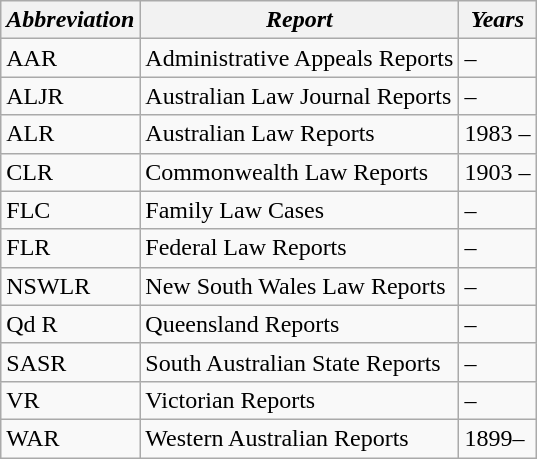<table class="wikitable">
<tr>
<th><em>Abbreviation</em></th>
<th><em>Report</em></th>
<th><em>Years</em></th>
</tr>
<tr valign="top">
<td>AAR</td>
<td>Administrative Appeals Reports</td>
<td>–</td>
</tr>
<tr valign="top">
<td>ALJR</td>
<td>Australian Law Journal Reports</td>
<td>–</td>
</tr>
<tr valign="top">
<td>ALR</td>
<td>Australian Law Reports</td>
<td>1983 –</td>
</tr>
<tr valign="top">
<td>CLR</td>
<td>Commonwealth Law Reports</td>
<td>1903 –</td>
</tr>
<tr valign="top">
<td>FLC</td>
<td>Family Law Cases</td>
<td>–</td>
</tr>
<tr valign="top">
<td>FLR</td>
<td>Federal Law Reports</td>
<td>–</td>
</tr>
<tr valign="top">
<td>NSWLR</td>
<td>New South Wales Law Reports</td>
<td>–</td>
</tr>
<tr valign="top">
<td>Qd R</td>
<td>Queensland Reports</td>
<td>–</td>
</tr>
<tr valign="top">
<td>SASR</td>
<td>South Australian State Reports</td>
<td>–</td>
</tr>
<tr valign="top">
<td>VR</td>
<td>Victorian Reports</td>
<td>–</td>
</tr>
<tr valign="top">
<td>WAR</td>
<td>Western Australian Reports</td>
<td>1899–</td>
</tr>
</table>
